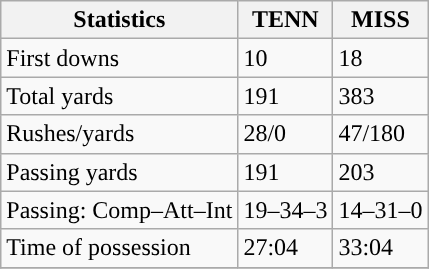<table class="wikitable" style="float: left;">
<tr>
<th>Statistics</th>
<th>TENN</th>
<th>MISS</th>
</tr>
<tr>
<td>First downs</td>
<td>10</td>
<td>18</td>
</tr>
<tr>
<td>Total yards</td>
<td>191</td>
<td>383</td>
</tr>
<tr>
<td>Rushes/yards</td>
<td>28/0</td>
<td>47/180</td>
</tr>
<tr>
<td>Passing yards</td>
<td>191</td>
<td>203</td>
</tr>
<tr>
<td>Passing: Comp–Att–Int</td>
<td>19–34–3</td>
<td>14–31–0</td>
</tr>
<tr>
<td>Time of possession</td>
<td>27:04</td>
<td>33:04</td>
</tr>
<tr>
</tr>
</table>
